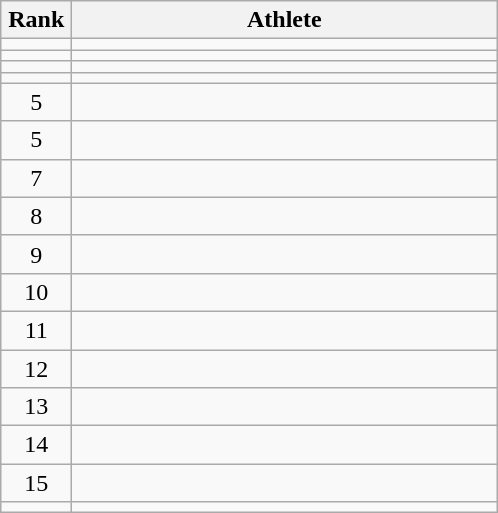<table class="wikitable" style="text-align: center;">
<tr>
<th width=40>Rank</th>
<th width=276>Athlete</th>
</tr>
<tr>
<td></td>
<td align="left"></td>
</tr>
<tr>
<td></td>
<td align="left"></td>
</tr>
<tr>
<td></td>
<td align="left"></td>
</tr>
<tr>
<td></td>
<td align="left"></td>
</tr>
<tr>
<td>5</td>
<td align="left"></td>
</tr>
<tr>
<td>5</td>
<td align="left"></td>
</tr>
<tr>
<td>7</td>
<td align="left"></td>
</tr>
<tr>
<td>8</td>
<td align="left"></td>
</tr>
<tr>
<td>9</td>
<td align="left"></td>
</tr>
<tr>
<td>10</td>
<td align="left"></td>
</tr>
<tr>
<td>11</td>
<td align="left"></td>
</tr>
<tr>
<td>12</td>
<td align="left"></td>
</tr>
<tr>
<td>13</td>
<td align="left"></td>
</tr>
<tr>
<td>14</td>
<td align="left"></td>
</tr>
<tr>
<td>15</td>
<td align="left"></td>
</tr>
<tr>
<td></td>
<td align="left"></td>
</tr>
</table>
